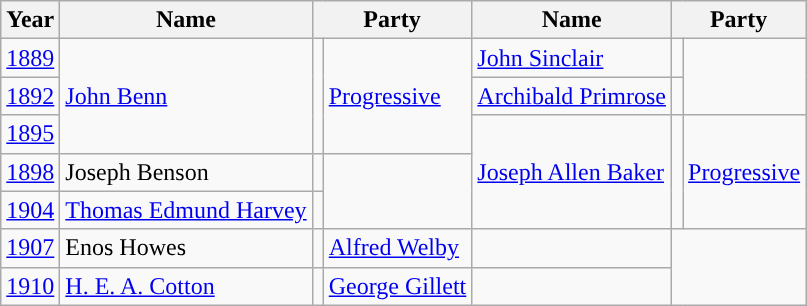<table class="wikitable">
<tr>
<th>Year</th>
<th>Name</th>
<th colspan=2>Party</th>
<th>Name</th>
<th colspan=2>Party</th>
</tr>
<tr>
<td><a href='#'>1889</a></td>
<td rowspan=3><a href='#'>John Benn</a></td>
<td rowspan=3 style="background-color: "></td>
<td rowspan=3><a href='#'>Progressive</a></td>
<td><a href='#'>John Sinclair</a></td>
<td></td>
</tr>
<tr>
<td><a href='#'>1892</a></td>
<td><a href='#'>Archibald Primrose</a></td>
<td></td>
</tr>
<tr>
<td><a href='#'>1895</a></td>
<td rowspan=3><a href='#'>Joseph Allen Baker</a></td>
<td rowspan=3 style="background-color: "></td>
<td rowspan=3><a href='#'>Progressive</a></td>
</tr>
<tr>
<td><a href='#'>1898</a></td>
<td>Joseph Benson</td>
<td></td>
</tr>
<tr>
<td><a href='#'>1904</a></td>
<td><a href='#'>Thomas Edmund Harvey</a></td>
<td></td>
</tr>
<tr>
<td><a href='#'>1907</a></td>
<td>Enos Howes</td>
<td></td>
<td><a href='#'>Alfred Welby</a></td>
<td></td>
</tr>
<tr>
<td><a href='#'>1910</a></td>
<td><a href='#'>H. E. A. Cotton</a></td>
<td></td>
<td><a href='#'>George Gillett</a></td>
<td></td>
</tr>
</table>
